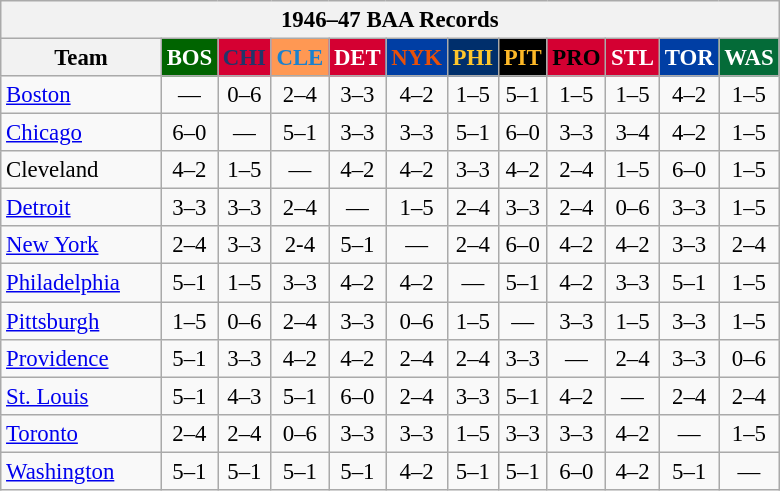<table class="wikitable" style="font-size:95%; text-align:center;">
<tr>
<th colspan=12>1946–47 BAA Records</th>
</tr>
<tr>
<th width=100>Team</th>
<th style="background:#006400;color:#FFFFFF;width=35">BOS</th>
<th style="background:#D50032;color:#22356A;width=35">CHI</th>
<th style="background:#FF9853;color:#1B81CE;width=35">CLE</th>
<th style="background:#D40032;color:#FFFFFF;width=35">DET</th>
<th style="background:#003EA4;color:#E85109;width=35">NYK</th>
<th style="background:#002F6C;color:#FFC72C;width=35">PHI</th>
<th style="background:#000000;color:#FDB827;width=35">PIT</th>
<th style="background:#D40032;color:#000000;width=35">PRO</th>
<th style="background:#D40032;color:#FFFFFF;width=35">STL</th>
<th style="background:#003EA4;color:#FFFFFF;width=35">TOR</th>
<th style="background:#046B38;color:#FFFFFF;width=35">WAS</th>
</tr>
<tr>
<td style="text-align:left;"><a href='#'>Boston</a></td>
<td>—</td>
<td>0–6</td>
<td>2–4</td>
<td>3–3</td>
<td>4–2</td>
<td>1–5</td>
<td>5–1</td>
<td>1–5</td>
<td>1–5</td>
<td>4–2</td>
<td>1–5</td>
</tr>
<tr>
<td style="text-align:left;"><a href='#'>Chicago</a></td>
<td>6–0</td>
<td>—</td>
<td>5–1</td>
<td>3–3</td>
<td>3–3</td>
<td>5–1</td>
<td>6–0</td>
<td>3–3</td>
<td>3–4</td>
<td>4–2</td>
<td>1–5</td>
</tr>
<tr>
<td style="text-align:left;">Cleveland</td>
<td>4–2</td>
<td>1–5</td>
<td>—</td>
<td>4–2</td>
<td>4–2</td>
<td>3–3</td>
<td>4–2</td>
<td>2–4</td>
<td>1–5</td>
<td>6–0</td>
<td>1–5</td>
</tr>
<tr>
<td style="text-align:left;"><a href='#'>Detroit</a></td>
<td>3–3</td>
<td>3–3</td>
<td>2–4</td>
<td>—</td>
<td>1–5</td>
<td>2–4</td>
<td>3–3</td>
<td>2–4</td>
<td>0–6</td>
<td>3–3</td>
<td>1–5</td>
</tr>
<tr>
<td style="text-align:left;"><a href='#'>New York</a></td>
<td>2–4</td>
<td>3–3</td>
<td>2-4</td>
<td>5–1</td>
<td>—</td>
<td>2–4</td>
<td>6–0</td>
<td>4–2</td>
<td>4–2</td>
<td>3–3</td>
<td>2–4</td>
</tr>
<tr>
<td style="text-align:left;"><a href='#'>Philadelphia</a></td>
<td>5–1</td>
<td>1–5</td>
<td>3–3</td>
<td>4–2</td>
<td>4–2</td>
<td>—</td>
<td>5–1</td>
<td>4–2</td>
<td>3–3</td>
<td>5–1</td>
<td>1–5</td>
</tr>
<tr>
<td style="text-align:left;"><a href='#'>Pittsburgh</a></td>
<td>1–5</td>
<td>0–6</td>
<td>2–4</td>
<td>3–3</td>
<td>0–6</td>
<td>1–5</td>
<td>—</td>
<td>3–3</td>
<td>1–5</td>
<td>3–3</td>
<td>1–5</td>
</tr>
<tr>
<td style="text-align:left;"><a href='#'>Providence</a></td>
<td>5–1</td>
<td>3–3</td>
<td>4–2</td>
<td>4–2</td>
<td>2–4</td>
<td>2–4</td>
<td>3–3</td>
<td>—</td>
<td>2–4</td>
<td>3–3</td>
<td>0–6</td>
</tr>
<tr>
<td style="text-align:left;"><a href='#'>St. Louis</a></td>
<td>5–1</td>
<td>4–3</td>
<td>5–1</td>
<td>6–0</td>
<td>2–4</td>
<td>3–3</td>
<td>5–1</td>
<td>4–2</td>
<td>—</td>
<td>2–4</td>
<td>2–4</td>
</tr>
<tr>
<td style="text-align:left;"><a href='#'>Toronto</a></td>
<td>2–4</td>
<td>2–4</td>
<td>0–6</td>
<td>3–3</td>
<td>3–3</td>
<td>1–5</td>
<td>3–3</td>
<td>3–3</td>
<td>4–2</td>
<td>—</td>
<td>1–5</td>
</tr>
<tr>
<td style="text-align:left;"><a href='#'>Washington</a></td>
<td>5–1</td>
<td>5–1</td>
<td>5–1</td>
<td>5–1</td>
<td>4–2</td>
<td>5–1</td>
<td>5–1</td>
<td>6–0</td>
<td>4–2</td>
<td>5–1</td>
<td>—</td>
</tr>
</table>
